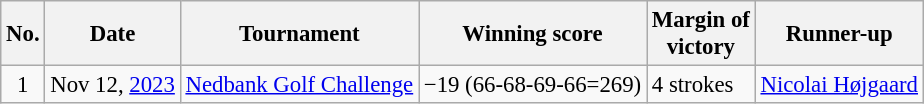<table class="wikitable" style="font-size:95%;">
<tr>
<th>No.</th>
<th>Date</th>
<th>Tournament</th>
<th>Winning score</th>
<th>Margin of<br>victory</th>
<th>Runner-up</th>
</tr>
<tr>
<td align=center>1</td>
<td align=right>Nov 12, <a href='#'>2023</a></td>
<td><a href='#'>Nedbank Golf Challenge</a></td>
<td>−19 (66-68-69-66=269)</td>
<td>4 strokes</td>
<td> <a href='#'>Nicolai Højgaard</a></td>
</tr>
</table>
